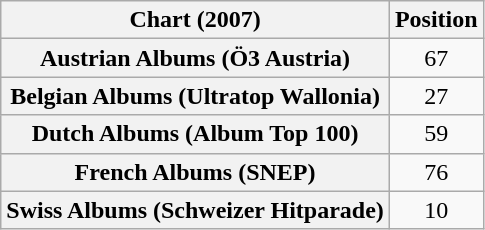<table class="wikitable sortable plainrowheaders" style="text-align:center">
<tr>
<th scope="col">Chart (2007)</th>
<th scope="col">Position</th>
</tr>
<tr>
<th scope="row">Austrian Albums (Ö3 Austria)</th>
<td>67</td>
</tr>
<tr>
<th scope="row">Belgian Albums (Ultratop Wallonia)</th>
<td>27</td>
</tr>
<tr>
<th scope="row">Dutch Albums (Album Top 100)</th>
<td>59</td>
</tr>
<tr>
<th scope="row">French Albums (SNEP)</th>
<td>76</td>
</tr>
<tr>
<th scope="row">Swiss Albums (Schweizer Hitparade)</th>
<td>10</td>
</tr>
</table>
